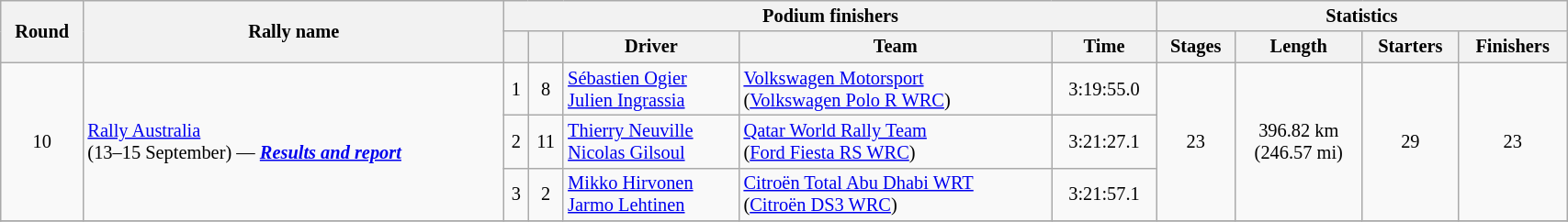<table class="wikitable" width=90% style="font-size:85%;">
<tr>
<th rowspan=2>Round</th>
<th style="width:22em" rowspan=2>Rally name</th>
<th colspan=5>Podium finishers</th>
<th colspan=4>Statistics</th>
</tr>
<tr>
<th></th>
<th></th>
<th>Driver</th>
<th>Team</th>
<th>Time</th>
<th>Stages</th>
<th>Length</th>
<th>Starters</th>
<th>Finishers</th>
</tr>
<tr>
<td rowspan=3 align=center>10</td>
<td rowspan=3 nowrap> <a href='#'>Rally Australia</a><br>(13–15 September) — <strong><em><a href='#'>Results and report</a></em></strong></td>
<td align=center>1</td>
<td align=center>8</td>
<td nowrap> <a href='#'>Sébastien Ogier</a><br> <a href='#'>Julien Ingrassia</a></td>
<td nowrap> <a href='#'>Volkswagen Motorsport</a><br> (<a href='#'>Volkswagen Polo R WRC</a>)</td>
<td align=center>3:19:55.0</td>
<td rowspan=3 align=center>23</td>
<td rowspan=3 align=center>396.82 km<br>(246.57 mi)</td>
<td rowspan=3 align=center>29</td>
<td rowspan=3 align=center>23</td>
</tr>
<tr>
<td align=center>2</td>
<td align=center>11</td>
<td nowrap> <a href='#'>Thierry Neuville</a><br> <a href='#'>Nicolas Gilsoul</a></td>
<td nowrap> <a href='#'>Qatar World Rally Team</a><br> (<a href='#'>Ford Fiesta RS WRC</a>)</td>
<td align=center>3:21:27.1</td>
</tr>
<tr>
<td align=center>3</td>
<td align=center>2</td>
<td nowrap> <a href='#'>Mikko Hirvonen</a><br> <a href='#'>Jarmo Lehtinen</a></td>
<td nowrap> <a href='#'>Citroën Total Abu Dhabi WRT</a><br> (<a href='#'>Citroën DS3 WRC</a>)</td>
<td align=center>3:21:57.1</td>
</tr>
<tr>
</tr>
</table>
